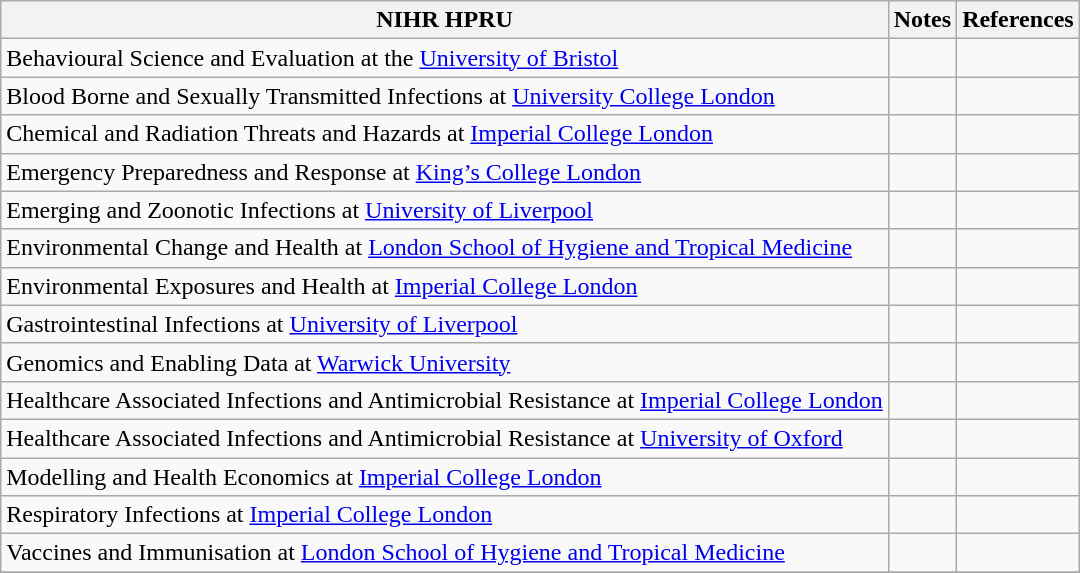<table class="wikitable">
<tr>
<th>NIHR HPRU</th>
<th>Notes</th>
<th>References</th>
</tr>
<tr>
<td>Behavioural Science and Evaluation at the <a href='#'>University of Bristol</a></td>
<td></td>
<td></td>
</tr>
<tr>
<td>Blood Borne and Sexually Transmitted Infections at <a href='#'>University College London</a></td>
<td></td>
<td></td>
</tr>
<tr>
<td>Chemical and Radiation Threats and Hazards at <a href='#'>Imperial College London</a></td>
<td></td>
<td></td>
</tr>
<tr>
<td>Emergency Preparedness and Response at <a href='#'>King’s College London</a></td>
<td></td>
<td></td>
</tr>
<tr>
<td>Emerging and Zoonotic Infections at <a href='#'>University of Liverpool</a></td>
<td></td>
<td></td>
</tr>
<tr>
<td>Environmental Change and Health at <a href='#'>London School of Hygiene and Tropical Medicine</a></td>
<td></td>
<td></td>
</tr>
<tr>
<td>Environmental Exposures and Health at <a href='#'>Imperial College London</a></td>
<td></td>
<td></td>
</tr>
<tr>
<td>Gastrointestinal Infections at <a href='#'>University of Liverpool</a></td>
<td></td>
<td></td>
</tr>
<tr>
<td>Genomics and Enabling Data at <a href='#'>Warwick University</a></td>
<td></td>
<td></td>
</tr>
<tr>
<td>Healthcare Associated Infections and Antimicrobial Resistance at <a href='#'>Imperial College London</a></td>
<td></td>
<td></td>
</tr>
<tr>
<td>Healthcare Associated Infections and Antimicrobial Resistance at <a href='#'>University of Oxford</a></td>
<td></td>
<td></td>
</tr>
<tr>
<td>Modelling and Health Economics at <a href='#'>Imperial College London</a></td>
<td></td>
<td></td>
</tr>
<tr>
<td>Respiratory Infections at <a href='#'>Imperial College London</a></td>
<td></td>
<td></td>
</tr>
<tr>
<td>Vaccines and Immunisation at <a href='#'>London School of Hygiene and Tropical Medicine</a></td>
<td></td>
<td></td>
</tr>
<tr>
</tr>
</table>
